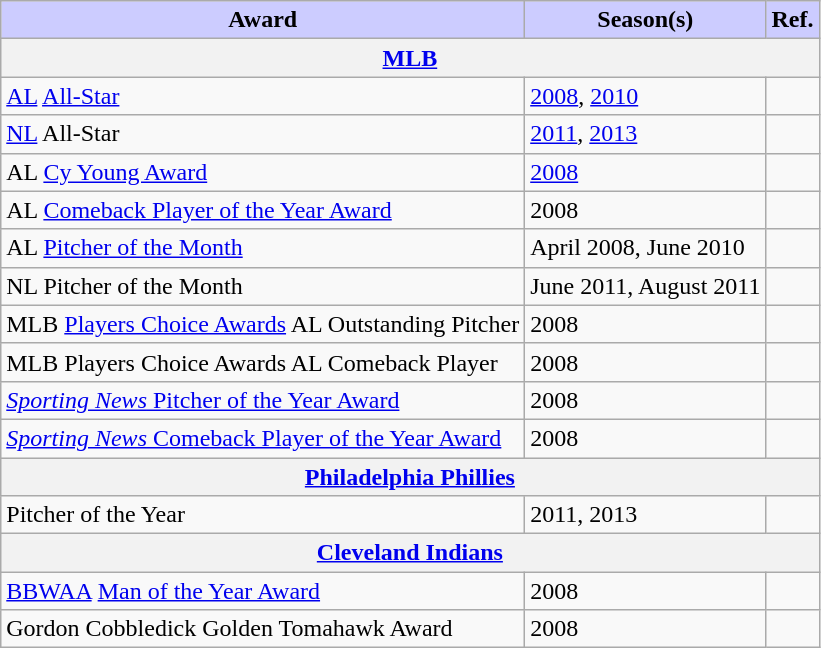<table class="wikitable">
<tr>
<th style="background:#ccf;">Award</th>
<th style="background:#ccf;">Season(s)</th>
<th style="background:#ccf;">Ref.</th>
</tr>
<tr>
<th colspan="3"><a href='#'>MLB</a></th>
</tr>
<tr>
<td><a href='#'>AL</a> <a href='#'>All-Star</a></td>
<td><a href='#'>2008</a>, <a href='#'>2010</a></td>
<td></td>
</tr>
<tr>
<td><a href='#'>NL</a> All-Star</td>
<td><a href='#'>2011</a>, <a href='#'>2013</a></td>
<td></td>
</tr>
<tr>
<td>AL <a href='#'>Cy Young Award</a></td>
<td><a href='#'>2008</a></td>
<td></td>
</tr>
<tr>
<td>AL <a href='#'>Comeback Player of the Year Award</a></td>
<td>2008</td>
<td></td>
</tr>
<tr>
<td>AL <a href='#'>Pitcher of the Month</a></td>
<td>April 2008, June 2010</td>
<td></td>
</tr>
<tr>
<td>NL Pitcher of the Month</td>
<td>June 2011, August 2011</td>
<td></td>
</tr>
<tr>
<td>MLB <a href='#'>Players Choice Awards</a> AL Outstanding Pitcher</td>
<td>2008</td>
<td></td>
</tr>
<tr>
<td>MLB Players Choice Awards AL Comeback Player</td>
<td>2008</td>
<td></td>
</tr>
<tr>
<td><a href='#'><em>Sporting News</em> Pitcher of the Year Award</a></td>
<td>2008</td>
<td></td>
</tr>
<tr>
<td><a href='#'><em>Sporting News</em> Comeback Player of the Year Award</a></td>
<td>2008</td>
<td></td>
</tr>
<tr>
<th colspan="3"><a href='#'>Philadelphia Phillies</a></th>
</tr>
<tr>
<td>Pitcher of the Year</td>
<td>2011, 2013</td>
<td></td>
</tr>
<tr>
<th colspan="3"><a href='#'>Cleveland Indians</a></th>
</tr>
<tr>
<td><a href='#'>BBWAA</a> <a href='#'>Man of the Year Award</a></td>
<td>2008</td>
<td></td>
</tr>
<tr>
<td>Gordon Cobbledick Golden Tomahawk Award</td>
<td>2008</td>
<td></td>
</tr>
</table>
